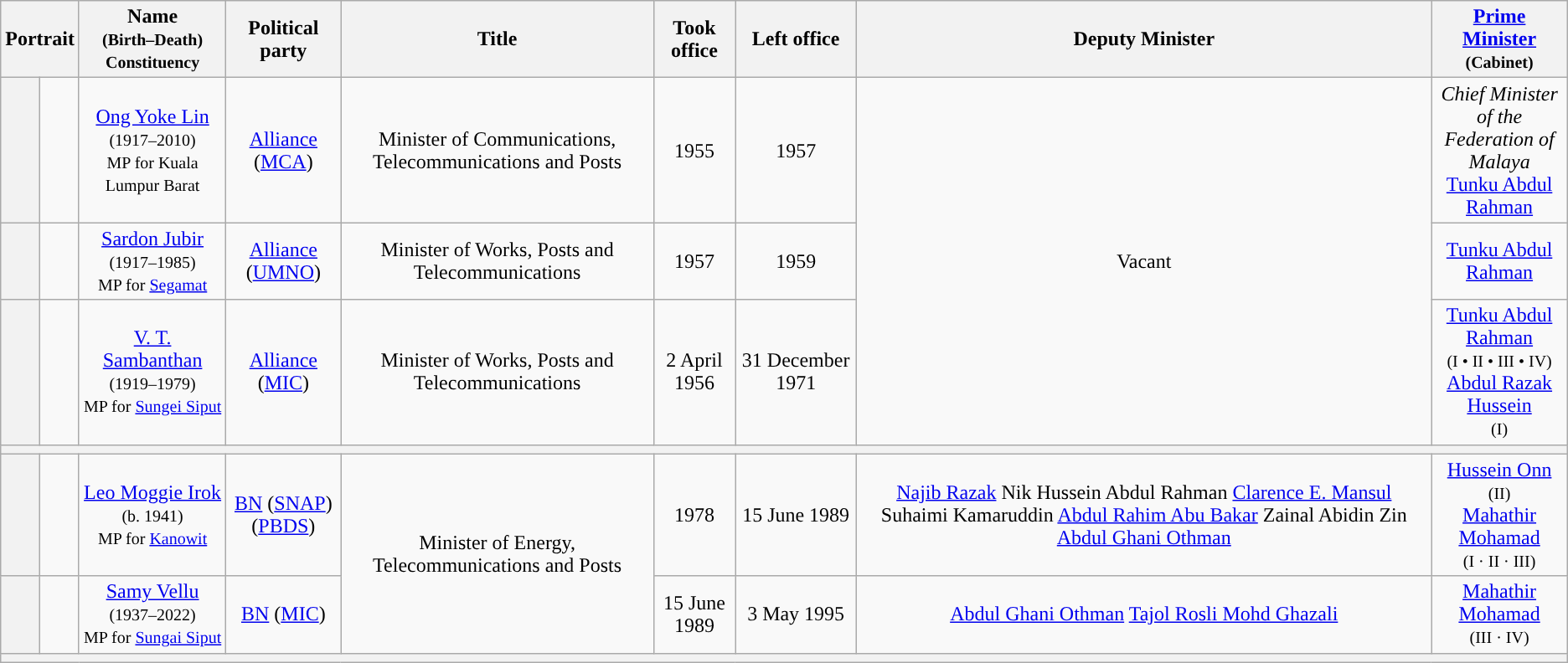<table class="wikitable" style="text-align:center;">
<tr>
<th colspan=2>Portrait</th>
<th>Name<br><small>(Birth–Death)<br>Constituency</small></th>
<th>Political party</th>
<th>Title</th>
<th>Took office</th>
<th>Left office</th>
<th>Deputy Minister</th>
<th><a href='#'>Prime Minister</a><br><small>(Cabinet)</small></th>
</tr>
<tr>
<th style="background:"></th>
<td></td>
<td><a href='#'>Ong Yoke Lin</a><br><small>(1917–2010)<br>MP for Kuala Lumpur Barat</small></td>
<td><a href='#'>Alliance</a> (<a href='#'>MCA</a>)</td>
<td>Minister of Communications, Telecommunications and Posts</td>
<td>1955</td>
<td>1957</td>
<td rowspan="3">Vacant</td>
<td><em>Chief Minister of the <br>Federation of Malaya</em><br><a href='#'>Tunku Abdul Rahman</a></td>
</tr>
<tr>
<th style="background:"></th>
<td></td>
<td><a href='#'>Sardon Jubir</a><br><small>(1917–1985)<br>MP for <a href='#'>Segamat</a></small></td>
<td><a href='#'>Alliance</a> (<a href='#'>UMNO</a>)</td>
<td>Minister of Works, Posts and Telecommunications</td>
<td>1957</td>
<td>1959</td>
<td><a href='#'>Tunku Abdul Rahman</a></td>
</tr>
<tr>
<th style="background:"></th>
<td></td>
<td><a href='#'>V. T. Sambanthan</a><br><small>(1919–1979)<br>MP for <a href='#'>Sungei Siput</a></small></td>
<td><a href='#'>Alliance</a> (<a href='#'>MIC</a>)</td>
<td>Minister of Works, Posts and Telecommunications</td>
<td>2 April 1956</td>
<td>31 December 1971</td>
<td><a href='#'>Tunku Abdul Rahman</a><br><small>(I • II • III • IV)</small><br><a href='#'>Abdul Razak Hussein</a><br><small>(I)</small></td>
</tr>
<tr>
<th colspan="9" bgcolor="cccccc"></th>
</tr>
<tr>
<th style="background:"></th>
<td></td>
<td><a href='#'>Leo Moggie Irok</a><br><small>(b. 1941)<br>MP for <a href='#'>Kanowit</a></small></td>
<td><a href='#'>BN</a> (<a href='#'>SNAP</a>)<br>(<a href='#'>PBDS</a>)</td>
<td rowspan=2>Minister of Energy, Telecommunications and Posts</td>
<td>1978</td>
<td>15 June 1989</td>
<td><a href='#'>Najib Razak</a> Nik Hussein Abdul Rahman  <a href='#'>Clarence E. Mansul</a> Suhaimi Kamaruddin  <a href='#'>Abdul Rahim Abu Bakar</a>  Zainal Abidin Zin  <a href='#'>Abdul Ghani Othman</a></td>
<td><a href='#'>Hussein Onn</a><br><small>(II)</small><br><a href='#'>Mahathir Mohamad</a><br><small>(I · II · III)</small></td>
</tr>
<tr>
<th style="background:"></th>
<td></td>
<td><a href='#'>Samy Vellu</a><br><small>(1937–2022)<br>MP for <a href='#'>Sungai Siput</a></small></td>
<td><a href='#'>BN</a> (<a href='#'>MIC</a>)</td>
<td>15 June 1989</td>
<td>3 May 1995</td>
<td><a href='#'>Abdul Ghani Othman</a> <a href='#'>Tajol Rosli Mohd Ghazali</a> </td>
<td><a href='#'>Mahathir Mohamad</a><br><small>(III · IV)</small></td>
</tr>
<tr>
<th colspan="9" bgcolor="cccccc"></th>
</tr>
</table>
